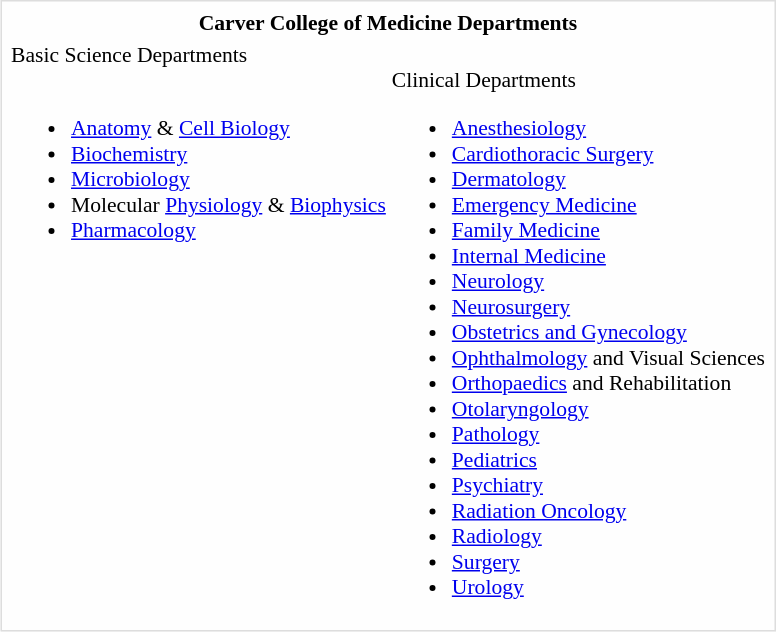<table style="float:right; font-size:90%; border:1px solid #ddd; background:#fefefe; padding:3px; margin:1em;">
<tr>
<td colspan="2" style="text-align:center;"><strong>Carver College of Medicine Departments</strong></td>
</tr>
<tr valign="top">
<td><div>Basic Science Departments</div><br><ul><li><a href='#'>Anatomy</a> & <a href='#'>Cell Biology</a></li><li><a href='#'>Biochemistry</a></li><li><a href='#'>Microbiology</a></li><li>Molecular <a href='#'>Physiology</a> & <a href='#'>Biophysics</a></li><li><a href='#'>Pharmacology</a></li></ul></td>
<td><br><div>Clinical Departments</div><ul><li><a href='#'>Anesthesiology</a></li><li><a href='#'>Cardiothoracic Surgery</a></li><li><a href='#'>Dermatology</a></li><li><a href='#'>Emergency Medicine</a></li><li><a href='#'>Family Medicine</a></li><li><a href='#'>Internal Medicine</a></li><li><a href='#'>Neurology</a></li><li><a href='#'>Neurosurgery</a></li><li><a href='#'>Obstetrics and Gynecology</a></li><li><a href='#'>Ophthalmology</a> and Visual Sciences</li><li><a href='#'>Orthopaedics</a> and Rehabilitation</li><li><a href='#'>Otolaryngology</a></li><li><a href='#'>Pathology</a></li><li><a href='#'>Pediatrics</a></li><li><a href='#'>Psychiatry</a></li><li><a href='#'>Radiation Oncology</a></li><li><a href='#'>Radiology</a></li><li><a href='#'>Surgery</a></li><li><a href='#'>Urology</a></li></ul></td>
</tr>
</table>
